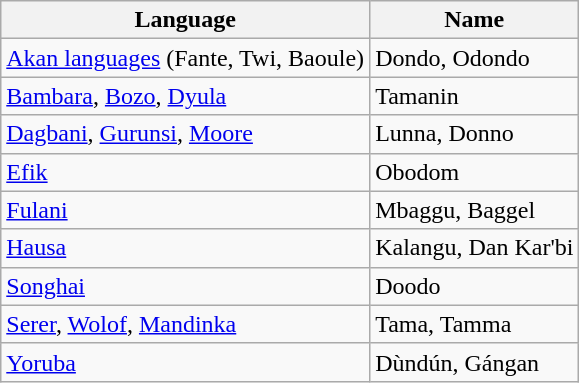<table class="wikitable">
<tr>
<th>Language</th>
<th>Name</th>
</tr>
<tr>
<td><a href='#'>Akan languages</a> (Fante, Twi, Baoule)</td>
<td>Dondo, Odondo</td>
</tr>
<tr>
<td><a href='#'>Bambara</a>, <a href='#'>Bozo</a>, <a href='#'>Dyula</a></td>
<td>Tamanin</td>
</tr>
<tr>
<td><a href='#'>Dagbani</a>, <a href='#'>Gurunsi</a>, <a href='#'>Moore</a></td>
<td>Lunna, Donno</td>
</tr>
<tr>
<td><a href='#'>Efik</a></td>
<td>Obodom</td>
</tr>
<tr>
<td><a href='#'>Fulani</a></td>
<td>Mbaggu, Baggel</td>
</tr>
<tr>
<td><a href='#'>Hausa</a></td>
<td>Kalangu, Dan Kar'bi</td>
</tr>
<tr>
<td><a href='#'>Songhai</a></td>
<td>Doodo</td>
</tr>
<tr>
<td><a href='#'>Serer</a>, <a href='#'>Wolof</a>, <a href='#'>Mandinka</a></td>
<td>Tama, Tamma</td>
</tr>
<tr>
<td><a href='#'>Yoruba</a></td>
<td>Dùndún, Gángan</td>
</tr>
</table>
